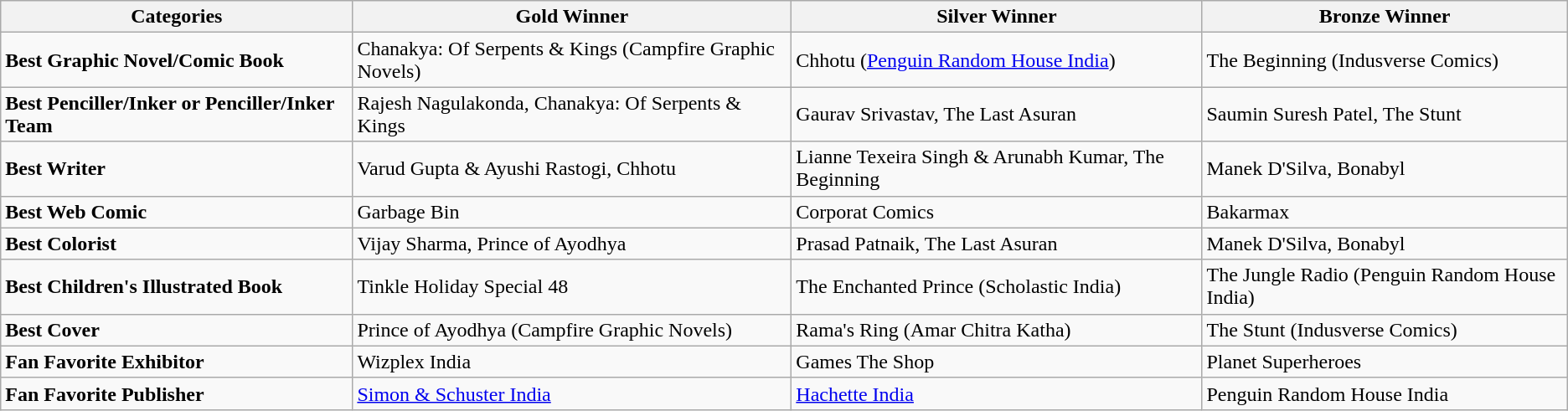<table class="wikitable">
<tr>
<th>Categories</th>
<th>Gold Winner</th>
<th>Silver Winner</th>
<th>Bronze Winner</th>
</tr>
<tr>
<td><strong>Best Graphic Novel/Comic Book</strong></td>
<td>Chanakya: Of Serpents & Kings (Campfire Graphic Novels)</td>
<td>Chhotu (<a href='#'>Penguin Random House India</a>)</td>
<td>The Beginning (Indusverse Comics)</td>
</tr>
<tr>
<td><strong>Best Penciller/Inker or Penciller/Inker Team</strong></td>
<td>Rajesh Nagulakonda, Chanakya: Of Serpents & Kings</td>
<td>Gaurav Srivastav, The Last Asuran</td>
<td>Saumin Suresh Patel, The Stunt</td>
</tr>
<tr>
<td><strong>Best Writer</strong></td>
<td>Varud Gupta & Ayushi Rastogi, Chhotu</td>
<td>Lianne Texeira Singh & Arunabh Kumar, The Beginning</td>
<td>Manek D'Silva, Bonabyl</td>
</tr>
<tr>
<td><strong>Best Web Comic</strong></td>
<td>Garbage Bin</td>
<td>Corporat Comics</td>
<td>Bakarmax</td>
</tr>
<tr>
<td><strong>Best Colorist</strong></td>
<td>Vijay Sharma, Prince of Ayodhya</td>
<td>Prasad Patnaik, The Last Asuran</td>
<td>Manek D'Silva, Bonabyl</td>
</tr>
<tr>
<td><strong>Best Children's Illustrated Book</strong></td>
<td>Tinkle Holiday Special 48</td>
<td>The Enchanted Prince (Scholastic India)</td>
<td>The Jungle Radio (Penguin Random House India)</td>
</tr>
<tr>
<td><strong>Best Cover</strong></td>
<td>Prince of Ayodhya (Campfire Graphic Novels)</td>
<td>Rama's Ring (Amar Chitra Katha)</td>
<td>The Stunt (Indusverse Comics)</td>
</tr>
<tr>
<td><strong>Fan Favorite Exhibitor</strong></td>
<td>Wizplex India</td>
<td>Games The Shop</td>
<td>Planet Superheroes</td>
</tr>
<tr>
<td><strong>Fan Favorite Publisher</strong></td>
<td><a href='#'>Simon & Schuster India</a></td>
<td><a href='#'>Hachette India</a></td>
<td>Penguin Random House India</td>
</tr>
</table>
